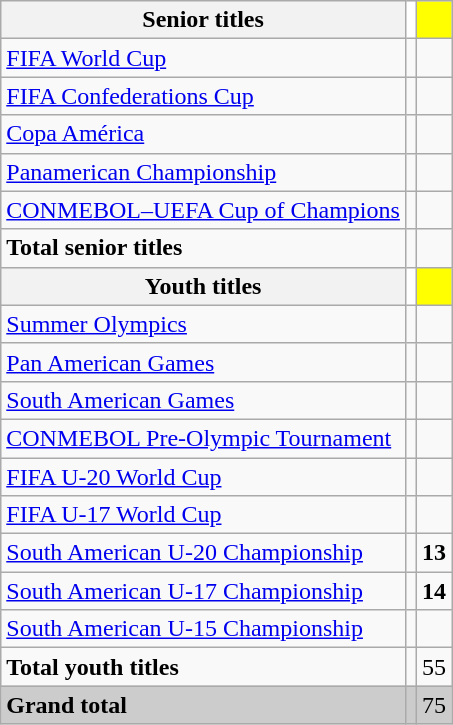<table class="wikitable">
<tr>
<th>Senior titles</th>
<th style= "background:#FFFFFF; color:#4A8FD2"></th>
<th style="color:#009B3A; background-color:#FFFF00;"></th>
</tr>
<tr>
<td><a href='#'>FIFA World Cup</a></td>
<td></td>
<td></td>
</tr>
<tr>
<td><a href='#'>FIFA Confederations Cup</a></td>
<td></td>
<td></td>
</tr>
<tr>
<td><a href='#'>Copa América</a></td>
<td></td>
<td></td>
</tr>
<tr>
<td><a href='#'>Panamerican Championship</a></td>
<td></td>
<td></td>
</tr>
<tr>
<td><a href='#'>CONMEBOL–UEFA Cup of Champions</a></td>
<td></td>
<td></td>
</tr>
<tr>
<td><strong>Total senior titles</strong></td>
<td></td>
<td></td>
</tr>
<tr>
<th>Youth titles</th>
<th style="background:#FFFFFF; color:#4A8FD2"></th>
<th style="background:#FFFF00; color:#009B3A"></th>
</tr>
<tr>
<td><a href='#'>Summer Olympics</a></td>
<td></td>
<td></td>
</tr>
<tr>
<td><a href='#'>Pan American Games</a></td>
<td></td>
<td></td>
</tr>
<tr>
<td><a href='#'>South American Games</a></td>
<td></td>
<td></td>
</tr>
<tr>
<td><a href='#'>CONMEBOL Pre-Olympic Tournament</a></td>
<td></td>
<td></td>
</tr>
<tr>
<td><a href='#'>FIFA U-20 World Cup</a></td>
<td></td>
<td></td>
</tr>
<tr>
<td><a href='#'>FIFA U-17 World Cup</a></td>
<td></td>
<td></td>
</tr>
<tr>
<td><a href='#'>South American U-20 Championship</a></td>
<td></td>
<td><strong>13</strong></td>
</tr>
<tr>
<td><a href='#'>South American U-17 Championship</a></td>
<td></td>
<td><strong>14</strong></td>
</tr>
<tr>
<td><a href='#'>South American U-15 Championship</a></td>
<td></td>
<td></td>
</tr>
<tr>
<td><strong>Total youth titles</strong></td>
<td></td>
<td>55</td>
</tr>
<tr style="background:#cccccc">
<td><strong>Grand total</strong></td>
<td></td>
<td>75</td>
</tr>
</table>
